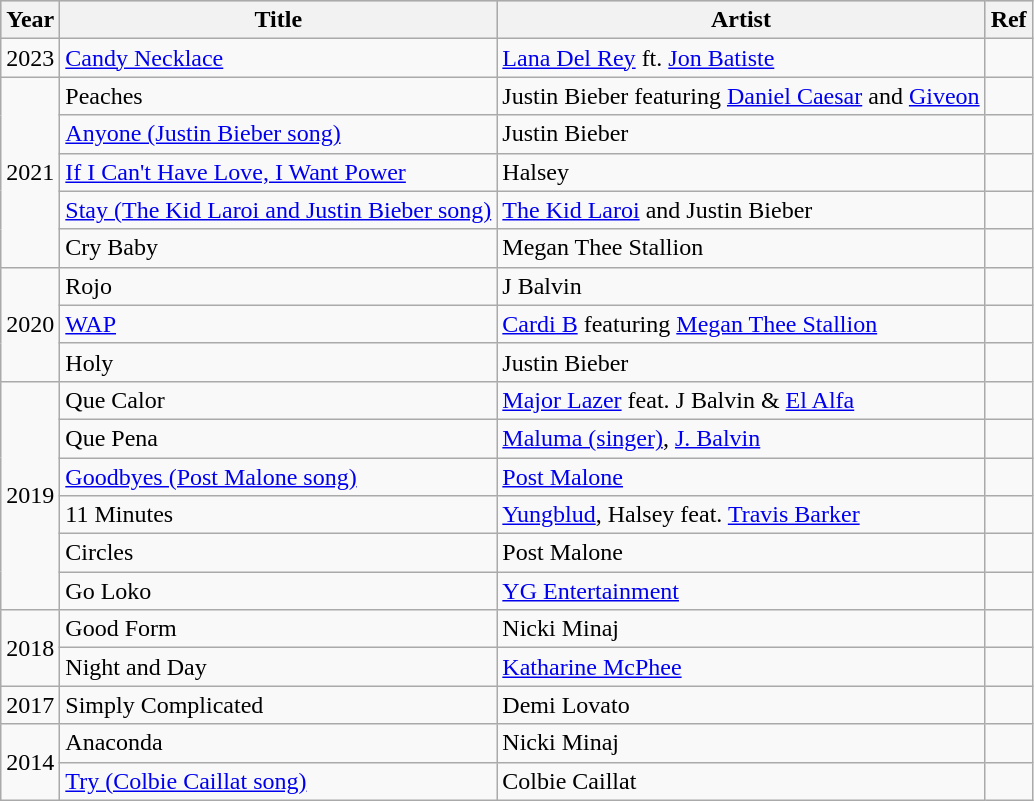<table class="wikitable">
<tr style="background:#ccc; text-align:center;">
<th scope="col">Year</th>
<th scope="col">Title</th>
<th scope="col">Artist</th>
<th>Ref</th>
</tr>
<tr>
<td>2023</td>
<td><a href='#'>Candy Necklace</a></td>
<td><a href='#'>Lana Del Rey</a> ft. <a href='#'>Jon Batiste</a></td>
</tr>
<tr>
<td rowspan="5">2021</td>
<td>Peaches</td>
<td>Justin Bieber featuring <a href='#'>Daniel Caesar</a> and <a href='#'>Giveon</a></td>
<td></td>
</tr>
<tr>
<td><a href='#'>Anyone (Justin Bieber song)</a></td>
<td>Justin Bieber</td>
<td></td>
</tr>
<tr>
<td><a href='#'>If I Can't Have Love, I Want Power</a></td>
<td>Halsey</td>
<td></td>
</tr>
<tr>
<td><a href='#'>Stay (The Kid Laroi and Justin Bieber song)</a></td>
<td><a href='#'>The Kid Laroi</a> and Justin Bieber</td>
<td></td>
</tr>
<tr>
<td>Cry Baby</td>
<td>Megan Thee Stallion</td>
<td></td>
</tr>
<tr>
<td rowspan="3">2020</td>
<td>Rojo</td>
<td>J Balvin</td>
<td></td>
</tr>
<tr>
<td><a href='#'>WAP</a></td>
<td><a href='#'>Cardi B</a> featuring <a href='#'>Megan Thee Stallion</a></td>
<td></td>
</tr>
<tr>
<td>Holy</td>
<td>Justin Bieber</td>
<td></td>
</tr>
<tr>
<td rowspan="6">2019</td>
<td>Que Calor</td>
<td><a href='#'>Major Lazer</a> feat. J Balvin & <a href='#'>El Alfa</a></td>
<td></td>
</tr>
<tr>
<td>Que Pena</td>
<td><a href='#'>Maluma (singer)</a>, <a href='#'>J. Balvin</a></td>
<td></td>
</tr>
<tr>
<td><a href='#'>Goodbyes (Post Malone song)</a></td>
<td><a href='#'>Post Malone</a></td>
<td></td>
</tr>
<tr>
<td>11 Minutes</td>
<td><a href='#'>Yungblud</a>, Halsey feat. <a href='#'>Travis Barker</a></td>
<td></td>
</tr>
<tr>
<td>Circles</td>
<td>Post Malone</td>
<td></td>
</tr>
<tr>
<td>Go Loko</td>
<td><a href='#'>YG Entertainment</a></td>
<td></td>
</tr>
<tr>
<td rowspan="2">2018</td>
<td>Good Form</td>
<td>Nicki Minaj</td>
<td></td>
</tr>
<tr>
<td>Night and Day</td>
<td><a href='#'>Katharine McPhee</a></td>
<td></td>
</tr>
<tr>
<td>2017</td>
<td>Simply Complicated</td>
<td>Demi Lovato</td>
<td></td>
</tr>
<tr>
<td rowspan="2">2014</td>
<td Anaconda (Nicki Minaj song)>Anaconda</td>
<td>Nicki Minaj</td>
<td></td>
</tr>
<tr>
<td><a href='#'>Try (Colbie Caillat song)</a></td>
<td>Colbie Caillat</td>
<td></td>
</tr>
</table>
